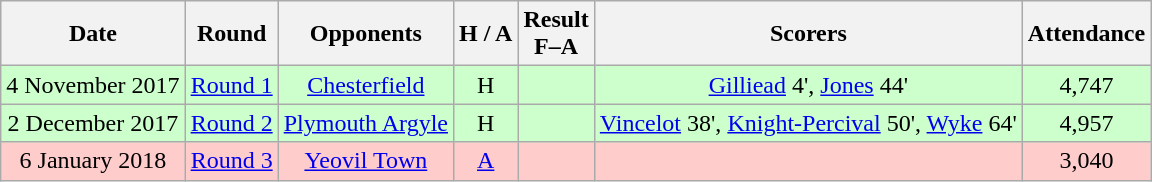<table class="wikitable" style="text-align:center">
<tr>
<th>Date</th>
<th>Round</th>
<th>Opponents</th>
<th>H / A</th>
<th>Result<br>F–A</th>
<th>Scorers</th>
<th>Attendance</th>
</tr>
<tr bgcolor=#CCFFCC>
<td>4 November 2017</td>
<td><a href='#'>Round 1</a></td>
<td><a href='#'>Chesterfield</a></td>
<td>H</td>
<td></td>
<td><a href='#'>Gilliead</a> 4', <a href='#'>Jones</a> 44'</td>
<td>4,747</td>
</tr>
<tr bgcolor=#CCFFCC>
<td>2 December 2017</td>
<td><a href='#'>Round 2</a></td>
<td><a href='#'>Plymouth Argyle</a></td>
<td>H</td>
<td></td>
<td><a href='#'>Vincelot</a> 38', <a href='#'>Knight-Percival</a> 50', <a href='#'>Wyke</a> 64'</td>
<td>4,957</td>
</tr>
<tr style="background:#fcc;">
<td>6 January 2018</td>
<td><a href='#'>Round 3</a></td>
<td><a href='#'>Yeovil Town</a></td>
<td><a href='#'>A</a></td>
<td></td>
<td></td>
<td>3,040</td>
</tr>
</table>
